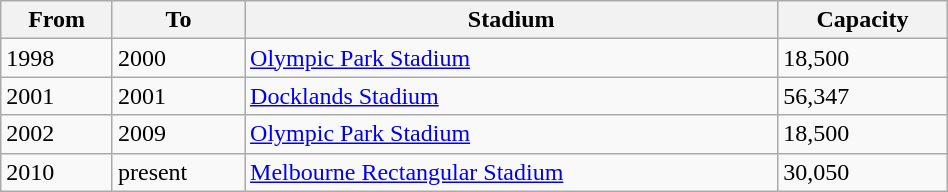<table class="wikitable"  style="width:50%; font-size:100%;">
<tr>
<th>From</th>
<th>To</th>
<th>Stadium</th>
<th>Capacity</th>
</tr>
<tr>
<td>1998</td>
<td>2000</td>
<td><a href='#'>Olympic Park Stadium</a></td>
<td>18,500</td>
</tr>
<tr>
<td>2001</td>
<td>2001</td>
<td><a href='#'>Docklands Stadium</a></td>
<td>56,347</td>
</tr>
<tr>
<td>2002</td>
<td>2009</td>
<td><a href='#'>Olympic Park Stadium</a></td>
<td>18,500</td>
</tr>
<tr>
<td>2010</td>
<td>present</td>
<td><a href='#'>Melbourne Rectangular Stadium</a></td>
<td>30,050</td>
</tr>
</table>
